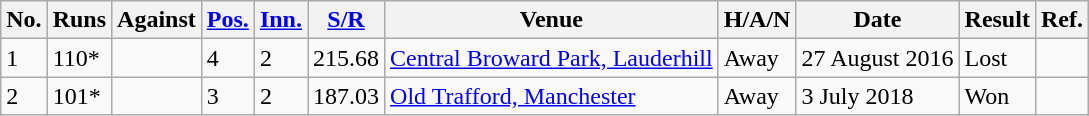<table class="wikitable sortable">
<tr>
<th>No.</th>
<th>Runs</th>
<th>Against</th>
<th><a href='#'>Pos.</a></th>
<th><a href='#'>Inn.</a></th>
<th><a href='#'>S/R</a></th>
<th>Venue</th>
<th>H/A/N</th>
<th>Date</th>
<th>Result</th>
<th>Ref.</th>
</tr>
<tr>
<td>1</td>
<td>110*</td>
<td></td>
<td>4</td>
<td>2</td>
<td>215.68</td>
<td> <a href='#'>Central Broward Park, Lauderhill</a></td>
<td>Away</td>
<td>27 August 2016</td>
<td>Lost</td>
<td></td>
</tr>
<tr>
<td>2</td>
<td>101*</td>
<td></td>
<td>3</td>
<td>2</td>
<td>187.03</td>
<td> <a href='#'>Old Trafford, Manchester</a></td>
<td>Away</td>
<td>3 July 2018</td>
<td>Won</td>
<td></td>
</tr>
</table>
